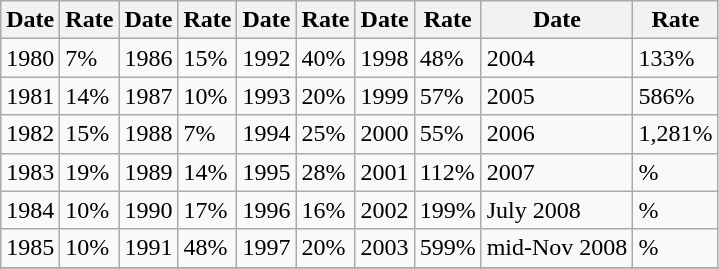<table class="wikitable floatright" style="margin-left:1em">
<tr>
<th>Date</th>
<th>Rate</th>
<th>Date</th>
<th>Rate</th>
<th>Date</th>
<th>Rate</th>
<th>Date</th>
<th>Rate</th>
<th>Date</th>
<th>Rate</th>
</tr>
<tr>
<td>1980</td>
<td>7%</td>
<td>1986</td>
<td>15%</td>
<td>1992</td>
<td>40%</td>
<td>1998</td>
<td>48%</td>
<td>2004</td>
<td>133%</td>
</tr>
<tr>
<td>1981</td>
<td>14%</td>
<td>1987</td>
<td>10%</td>
<td>1993</td>
<td>20%</td>
<td>1999</td>
<td>57%</td>
<td>2005</td>
<td>586%</td>
</tr>
<tr>
<td>1982</td>
<td>15%</td>
<td>1988</td>
<td>7%</td>
<td>1994</td>
<td>25%</td>
<td>2000</td>
<td>55%</td>
<td>2006</td>
<td>1,281%</td>
</tr>
<tr>
<td>1983</td>
<td>19%</td>
<td>1989</td>
<td>14%</td>
<td>1995</td>
<td>28%</td>
<td>2001</td>
<td>112%</td>
<td>2007</td>
<td>%</td>
</tr>
<tr>
<td>1984</td>
<td>10%</td>
<td>1990</td>
<td>17%</td>
<td>1996</td>
<td>16%</td>
<td>2002</td>
<td>199%</td>
<td>July 2008</td>
<td>%</td>
</tr>
<tr>
<td>1985</td>
<td>10%</td>
<td>1991</td>
<td>48%</td>
<td>1997</td>
<td>20%</td>
<td>2003</td>
<td>599%</td>
<td>mid-Nov 2008</td>
<td>%</td>
</tr>
<tr>
</tr>
</table>
